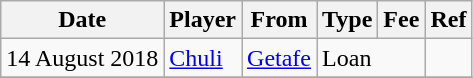<table class="wikitable">
<tr>
<th>Date</th>
<th>Player</th>
<th>From</th>
<th>Type</th>
<th>Fee</th>
<th>Ref</th>
</tr>
<tr>
<td>14 August 2018</td>
<td> <a href='#'>Chuli</a></td>
<td> <a href='#'>Getafe</a></td>
<td colspan=2>Loan</td>
<td></td>
</tr>
<tr>
</tr>
</table>
